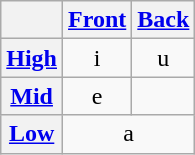<table class="IPA wikitable">
<tr>
<th></th>
<th><a href='#'>Front</a></th>
<th><a href='#'>Back</a></th>
</tr>
<tr align=center>
<th><a href='#'>High</a></th>
<td>i</td>
<td>u</td>
</tr>
<tr align=center>
<th><a href='#'>Mid</a></th>
<td>e</td>
<td></td>
</tr>
<tr align=center>
<th><a href='#'>Low</a></th>
<td colspan="2">a</td>
</tr>
</table>
